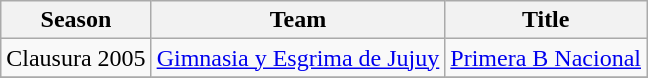<table class="wikitable">
<tr>
<th>Season</th>
<th>Team</th>
<th>Title</th>
</tr>
<tr>
<td>Clausura 2005</td>
<td><a href='#'>Gimnasia y Esgrima de Jujuy</a></td>
<td><a href='#'>Primera B Nacional</a></td>
</tr>
<tr>
</tr>
</table>
